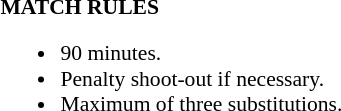<table width=100% style="font-size: 90%">
<tr>
<td width=50% valign=top><br><strong>MATCH RULES</strong><ul><li>90 minutes.</li><li>Penalty shoot-out if necessary.</li><li>Maximum of three substitutions.</li></ul></td>
</tr>
</table>
